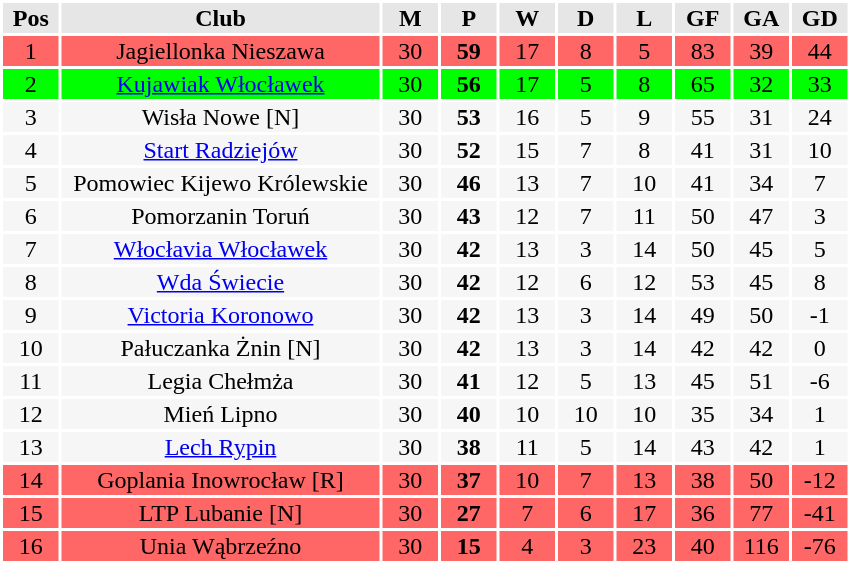<table class="toccolours" style="margin: 0;background:#ffffff;">
<tr bgcolor=#e6e6e6>
<th width=35px>Pos</th>
<th width=210px>Club</th>
<th width=35px>M</th>
<th width=35px>P</th>
<th width=35px>W</th>
<th width=35px>D</th>
<th width=35px>L</th>
<th width=35px>GF</th>
<th width=35px>GA</th>
<th width=35px>GD</th>
</tr>
<tr align=center bgcolor=#ff6666>
<td>1</td>
<td>Jagiellonka Nieszawa</td>
<td>30</td>
<td><strong>59</strong></td>
<td>17</td>
<td>8</td>
<td>5</td>
<td>83</td>
<td>39</td>
<td>44</td>
</tr>
<tr align=center bgcolor=#00FF00>
<td>2</td>
<td><a href='#'>Kujawiak Włocławek</a></td>
<td>30</td>
<td><strong>56</strong></td>
<td>17</td>
<td>5</td>
<td>8</td>
<td>65</td>
<td>32</td>
<td>33</td>
</tr>
<tr align=center bgcolor=#f6f6f6>
<td>3</td>
<td>Wisła Nowe <span>[N]</span><noinclude></td>
<td>30</td>
<td><strong>53</strong></td>
<td>16</td>
<td>5</td>
<td>9</td>
<td>55</td>
<td>31</td>
<td>24</td>
</tr>
<tr align=center bgcolor=#f6f6f6>
<td>4</td>
<td><a href='#'>Start Radziejów</a></td>
<td>30</td>
<td><strong>52</strong></td>
<td>15</td>
<td>7</td>
<td>8</td>
<td>41</td>
<td>31</td>
<td>10</td>
</tr>
<tr align=center bgcolor=#f6f6f6>
<td>5</td>
<td>Pomowiec Kijewo Królewskie</td>
<td>30</td>
<td><strong>46</strong></td>
<td>13</td>
<td>7</td>
<td>10</td>
<td>41</td>
<td>34</td>
<td>7</td>
</tr>
<tr align=center bgcolor=#f6f6f6>
<td>6</td>
<td>Pomorzanin Toruń</td>
<td>30</td>
<td><strong>43</strong></td>
<td>12</td>
<td>7</td>
<td>11</td>
<td>50</td>
<td>47</td>
<td>3</td>
</tr>
<tr align=center bgcolor=#f6f6f6>
<td>7</td>
<td><a href='#'>Włocłavia Włocławek</a></td>
<td>30</td>
<td><strong>42</strong></td>
<td>13</td>
<td>3</td>
<td>14</td>
<td>50</td>
<td>45</td>
<td>5</td>
</tr>
<tr align=center bgcolor=#f6f6f6>
<td>8</td>
<td><a href='#'>Wda Świecie</a></td>
<td>30</td>
<td><strong>42</strong></td>
<td>12</td>
<td>6</td>
<td>12</td>
<td>53</td>
<td>45</td>
<td>8</td>
</tr>
<tr align=center bgcolor=#f6f6f6>
<td>9</td>
<td><a href='#'>Victoria Koronowo</a></td>
<td>30</td>
<td><strong>42</strong></td>
<td>13</td>
<td>3</td>
<td>14</td>
<td>49</td>
<td>50</td>
<td>-1</td>
</tr>
<tr align=center bgcolor=#f6f6f6>
<td>10</td>
<td>Pałuczanka Żnin <span>[N]</span><noinclude></td>
<td>30</td>
<td><strong>42</strong></td>
<td>13</td>
<td>3</td>
<td>14</td>
<td>42</td>
<td>42</td>
<td>0</td>
</tr>
<tr align=center bgcolor=#f6f6f6>
<td>11</td>
<td>Legia Chełmża</td>
<td>30</td>
<td><strong>41</strong></td>
<td>12</td>
<td>5</td>
<td>13</td>
<td>45</td>
<td>51</td>
<td>-6</td>
</tr>
<tr align=center bgcolor=#f6f6f6>
<td>12</td>
<td>Mień Lipno</td>
<td>30</td>
<td><strong>40</strong></td>
<td>10</td>
<td>10</td>
<td>10</td>
<td>35</td>
<td>34</td>
<td>1</td>
</tr>
<tr align=center bgcolor=#f6f6f6>
<td>13</td>
<td><a href='#'>Lech Rypin</a></td>
<td>30</td>
<td><strong>38</strong></td>
<td>11</td>
<td>5</td>
<td>14</td>
<td>43</td>
<td>42</td>
<td>1</td>
</tr>
<tr align=center bgcolor=#ff6666>
<td>14</td>
<td>Goplania Inowrocław <span>[R]</span><noinclude></td>
<td>30</td>
<td><strong>37</strong></td>
<td>10</td>
<td>7</td>
<td>13</td>
<td>38</td>
<td>50</td>
<td>-12</td>
</tr>
<tr align=center bgcolor=#ff6666>
<td>15</td>
<td>LTP Lubanie <span>[N]</span><noinclude></td>
<td>30</td>
<td><strong>27</strong></td>
<td>7</td>
<td>6</td>
<td>17</td>
<td>36</td>
<td>77</td>
<td>-41</td>
</tr>
<tr align=center bgcolor=#ff6666>
<td>16</td>
<td>Unia Wąbrzeźno</td>
<td>30</td>
<td><strong>15</strong></td>
<td>4</td>
<td>3</td>
<td>23</td>
<td>40</td>
<td>116</td>
<td>-76</td>
</tr>
</table>
